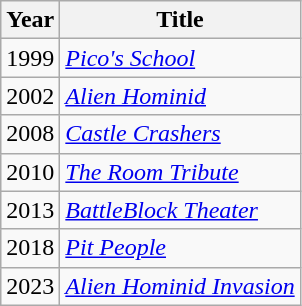<table class="wikitable">
<tr>
<th>Year</th>
<th>Title</th>
</tr>
<tr>
<td>1999</td>
<td><em><a href='#'>Pico's School</a></em></td>
</tr>
<tr>
<td>2002</td>
<td><em><a href='#'>Alien Hominid</a></em></td>
</tr>
<tr>
<td>2008</td>
<td><em><a href='#'>Castle Crashers</a></em></td>
</tr>
<tr>
<td>2010</td>
<td><em><a href='#'>The Room Tribute</a></em></td>
</tr>
<tr>
<td>2013</td>
<td><em><a href='#'>BattleBlock Theater</a></em></td>
</tr>
<tr>
<td>2018</td>
<td><em><a href='#'>Pit People</a></em></td>
</tr>
<tr>
<td>2023</td>
<td><em><a href='#'>Alien Hominid Invasion</a></em></td>
</tr>
</table>
